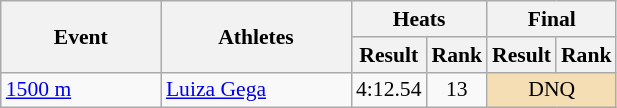<table class="wikitable" border="1" style="font-size:90%">
<tr>
<th rowspan="2" width=100>Event</th>
<th rowspan="2" width=120>Athletes</th>
<th colspan="2">Heats</th>
<th colspan="2">Final</th>
</tr>
<tr>
<th>Result</th>
<th>Rank</th>
<th>Result</th>
<th>Rank</th>
</tr>
<tr>
<td><a href='#'>1500 m</a></td>
<td><a href='#'>Luiza Gega</a></td>
<td align=center>4:12.54</td>
<td align=center>13</td>
<td colspan=2 align=center bgcolor="wheat">DNQ</td>
</tr>
</table>
